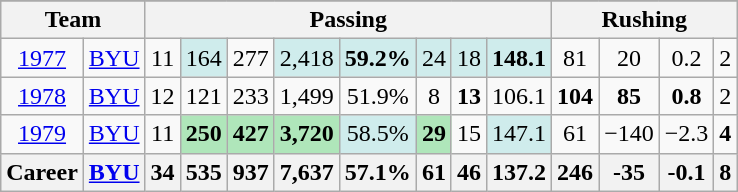<table class="wikitable" style="text-align:center;">
<tr>
</tr>
<tr>
<th colspan=2>Team</th>
<th colspan=8>Passing</th>
<th colspan=4>Rushing</th>
</tr>
<tr>
<td><a href='#'>1977</a></td>
<td><a href='#'>BYU</a></td>
<td>11</td>
<td style="background:#cfecec;">164</td>
<td>277</td>
<td style="background:#cfecec;">2,418</td>
<td style="background:#cfecec;"><strong>59.2%</strong></td>
<td style="background:#cfecec;">24</td>
<td style="background:#cfecec;">18</td>
<td style="background:#cfecec;"><strong>148.1</strong></td>
<td>81</td>
<td>20</td>
<td>0.2</td>
<td>2</td>
</tr>
<tr>
<td><a href='#'>1978</a></td>
<td><a href='#'>BYU</a></td>
<td>12</td>
<td>121</td>
<td>233</td>
<td>1,499</td>
<td>51.9%</td>
<td>8</td>
<td><strong>13</strong></td>
<td>106.1</td>
<td><strong>104</strong></td>
<td><strong>85</strong></td>
<td><strong>0.8</strong></td>
<td>2</td>
</tr>
<tr>
<td><a href='#'>1979</a></td>
<td><a href='#'>BYU</a></td>
<td>11</td>
<td style="background:#afe6ba;"><strong>250</strong></td>
<td style="background:#afe6ba;"><strong>427</strong></td>
<td style="background:#afe6ba;"><strong>3,720</strong></td>
<td style="background:#cfecec;">58.5%</td>
<td style="background:#afe6ba;"><strong>29</strong></td>
<td>15</td>
<td style="background:#cfecec;">147.1</td>
<td>61</td>
<td>−140</td>
<td>−2.3</td>
<td><strong>4</strong></td>
</tr>
<tr>
<th>Career</th>
<th><a href='#'>BYU</a></th>
<th>34</th>
<th>535</th>
<th>937</th>
<th>7,637</th>
<th>57.1%</th>
<th>61</th>
<th>46</th>
<th>137.2</th>
<th>246</th>
<th>-35</th>
<th>-0.1</th>
<th>8</th>
</tr>
</table>
